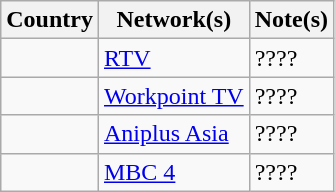<table class="wikitable">
<tr>
<th>Country</th>
<th>Network(s)</th>
<th>Note(s)</th>
</tr>
<tr>
<td></td>
<td><a href='#'>RTV</a></td>
<td>????</td>
</tr>
<tr>
<td></td>
<td><a href='#'>Workpoint TV</a></td>
<td>????</td>
</tr>
<tr>
<td></td>
<td><a href='#'>Aniplus Asia</a></td>
<td>????</td>
</tr>
<tr>
<td></td>
<td><a href='#'>MBC 4</a></td>
<td>????</td>
</tr>
</table>
